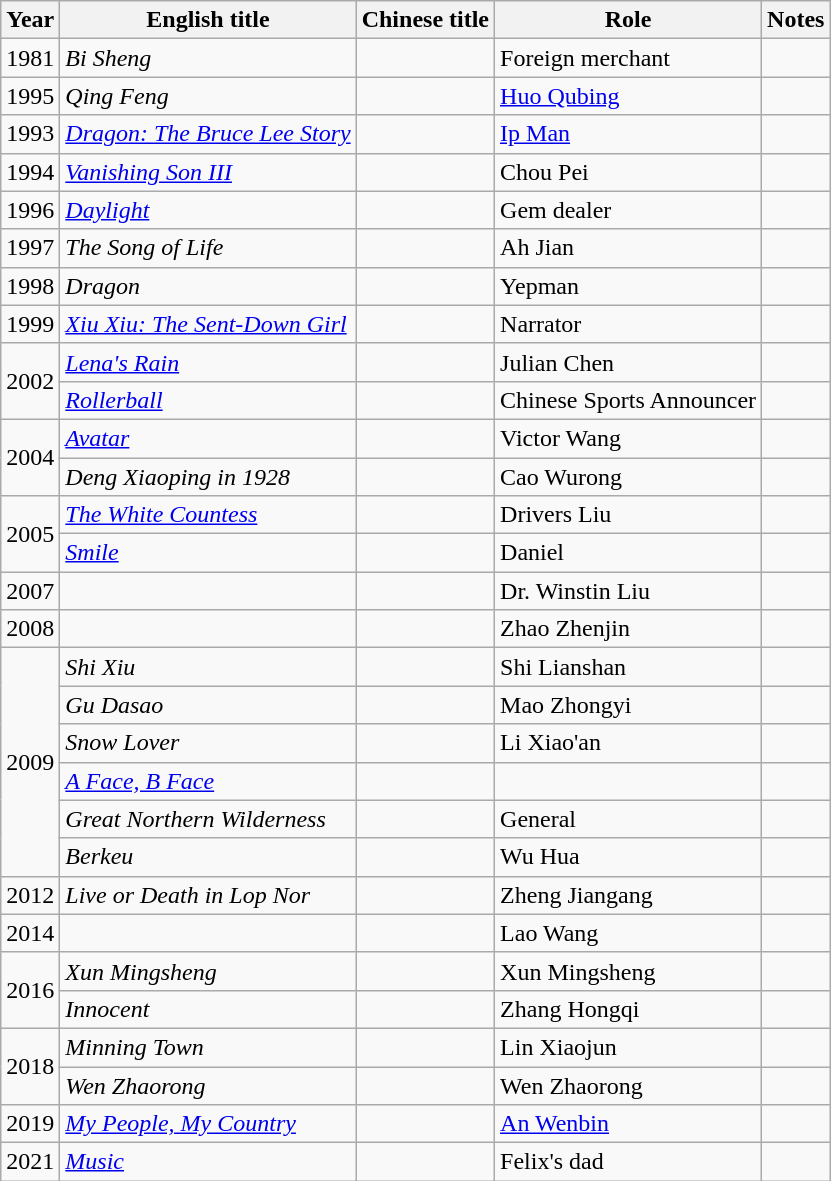<table class="wikitable">
<tr>
<th>Year</th>
<th>English title</th>
<th>Chinese title</th>
<th>Role</th>
<th>Notes</th>
</tr>
<tr>
<td>1981</td>
<td><em>Bi Sheng</em></td>
<td></td>
<td>Foreign merchant</td>
<td></td>
</tr>
<tr>
<td>1995</td>
<td><em>Qing Feng</em></td>
<td></td>
<td><a href='#'>Huo Qubing</a></td>
<td></td>
</tr>
<tr>
<td>1993</td>
<td><em><a href='#'>Dragon: The Bruce Lee Story</a></em></td>
<td></td>
<td><a href='#'>Ip Man</a></td>
<td></td>
</tr>
<tr>
<td>1994</td>
<td><em><a href='#'>Vanishing Son III</a></em></td>
<td></td>
<td>Chou Pei</td>
<td></td>
</tr>
<tr>
<td>1996</td>
<td><em><a href='#'>Daylight</a></em></td>
<td></td>
<td>Gem dealer</td>
<td></td>
</tr>
<tr>
<td>1997</td>
<td><em>The Song of Life</em></td>
<td></td>
<td>Ah Jian</td>
<td></td>
</tr>
<tr>
<td>1998</td>
<td><em>Dragon</em></td>
<td></td>
<td>Yepman</td>
<td></td>
</tr>
<tr>
<td>1999</td>
<td><em><a href='#'>Xiu Xiu: The Sent-Down Girl</a></em></td>
<td></td>
<td>Narrator</td>
<td></td>
</tr>
<tr>
<td rowspan="2">2002</td>
<td><em><a href='#'>Lena's Rain</a></em></td>
<td></td>
<td>Julian Chen</td>
<td></td>
</tr>
<tr>
<td><em><a href='#'>Rollerball</a></em></td>
<td></td>
<td>Chinese Sports Announcer</td>
<td></td>
</tr>
<tr>
<td rowspan="2">2004</td>
<td><em><a href='#'>Avatar</a></em></td>
<td></td>
<td>Victor Wang</td>
<td></td>
</tr>
<tr>
<td><em>Deng Xiaoping in 1928</em></td>
<td></td>
<td>Cao Wurong</td>
<td></td>
</tr>
<tr>
<td rowspan="2">2005</td>
<td><em><a href='#'>The White Countess</a></em></td>
<td></td>
<td>Drivers Liu</td>
<td></td>
</tr>
<tr>
<td><em><a href='#'>Smile</a></em></td>
<td></td>
<td>Daniel</td>
<td></td>
</tr>
<tr>
<td>2007</td>
<td></td>
<td></td>
<td>Dr. Winstin Liu</td>
<td></td>
</tr>
<tr>
<td>2008</td>
<td></td>
<td></td>
<td>Zhao Zhenjin</td>
<td></td>
</tr>
<tr>
<td rowspan="6">2009</td>
<td><em>Shi Xiu</em></td>
<td></td>
<td>Shi Lianshan</td>
<td></td>
</tr>
<tr>
<td><em>Gu Dasao</em></td>
<td></td>
<td>Mao Zhongyi</td>
<td></td>
</tr>
<tr>
<td><em>Snow Lover</em></td>
<td></td>
<td>Li Xiao'an</td>
<td></td>
</tr>
<tr>
<td><em><a href='#'>A Face, B Face</a></em></td>
<td></td>
<td></td>
<td></td>
</tr>
<tr>
<td><em>Great Northern Wilderness</em></td>
<td></td>
<td>General</td>
<td></td>
</tr>
<tr>
<td><em>Berkeu</em></td>
<td></td>
<td>Wu Hua</td>
<td></td>
</tr>
<tr>
<td>2012</td>
<td><em>Live or Death in Lop Nor</em></td>
<td></td>
<td>Zheng Jiangang</td>
<td></td>
</tr>
<tr>
<td>2014</td>
<td></td>
<td></td>
<td>Lao Wang</td>
<td></td>
</tr>
<tr>
<td rowspan="2">2016</td>
<td><em>Xun Mingsheng</em></td>
<td></td>
<td>Xun Mingsheng</td>
<td></td>
</tr>
<tr>
<td><em>Innocent</em></td>
<td></td>
<td>Zhang Hongqi</td>
<td></td>
</tr>
<tr>
<td rowspan="2">2018</td>
<td><em>Minning Town</em></td>
<td></td>
<td>Lin Xiaojun</td>
<td></td>
</tr>
<tr>
<td><em>Wen Zhaorong</em></td>
<td></td>
<td>Wen Zhaorong</td>
<td></td>
</tr>
<tr>
<td>2019</td>
<td><em><a href='#'>My People, My Country</a></em></td>
<td></td>
<td><a href='#'>An Wenbin</a></td>
<td></td>
</tr>
<tr>
<td>2021</td>
<td><a href='#'><em>Music</em></a></td>
<td></td>
<td>Felix's dad</td>
<td></td>
</tr>
</table>
